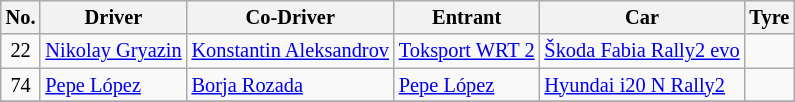<table class="wikitable" style="font-size: 85%;">
<tr>
<th>No.</th>
<th>Driver</th>
<th>Co-Driver</th>
<th>Entrant</th>
<th>Car</th>
<th>Tyre</th>
</tr>
<tr>
<td align="center">22</td>
<td> <a href='#'>Nikolay Gryazin</a></td>
<td> <a href='#'>Konstantin Aleksandrov</a></td>
<td> <a href='#'>Toksport WRT 2</a></td>
<td><a href='#'>Škoda Fabia Rally2 evo</a></td>
<td align="center"></td>
</tr>
<tr>
<td align="center">74</td>
<td> <a href='#'>Pepe López</a></td>
<td> <a href='#'>Borja Rozada</a></td>
<td> <a href='#'>Pepe López</a></td>
<td><a href='#'>Hyundai i20 N Rally2</a></td>
<td></td>
</tr>
<tr>
</tr>
</table>
